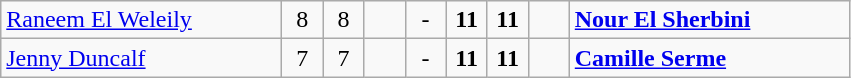<table class="wikitable">
<tr>
<td width=180> <a href='#'>Raneem El Weleily</a></td>
<td style="width:20px; text-align:center;">8</td>
<td style="width:20px; text-align:center;">8</td>
<td style="width:20px; text-align:center;"></td>
<td style="width:20px; text-align:center;">-</td>
<td style="width:20px; text-align:center;"><strong>11</strong></td>
<td style="width:20px; text-align:center;"><strong>11</strong></td>
<td style="width:20px; text-align:center;"></td>
<td width=180> <strong><a href='#'>Nour El Sherbini</a></strong></td>
</tr>
<tr>
<td> <a href='#'>Jenny Duncalf</a></td>
<td style="text-align:center;">7</td>
<td style="text-align:center;">7</td>
<td style="text-align:center;"></td>
<td style="text-align:center;">-</td>
<td style="text-align:center;"><strong>11</strong></td>
<td style="text-align:center;"><strong>11</strong></td>
<td style="text-align:center;"></td>
<td> <strong><a href='#'>Camille Serme</a></strong></td>
</tr>
</table>
